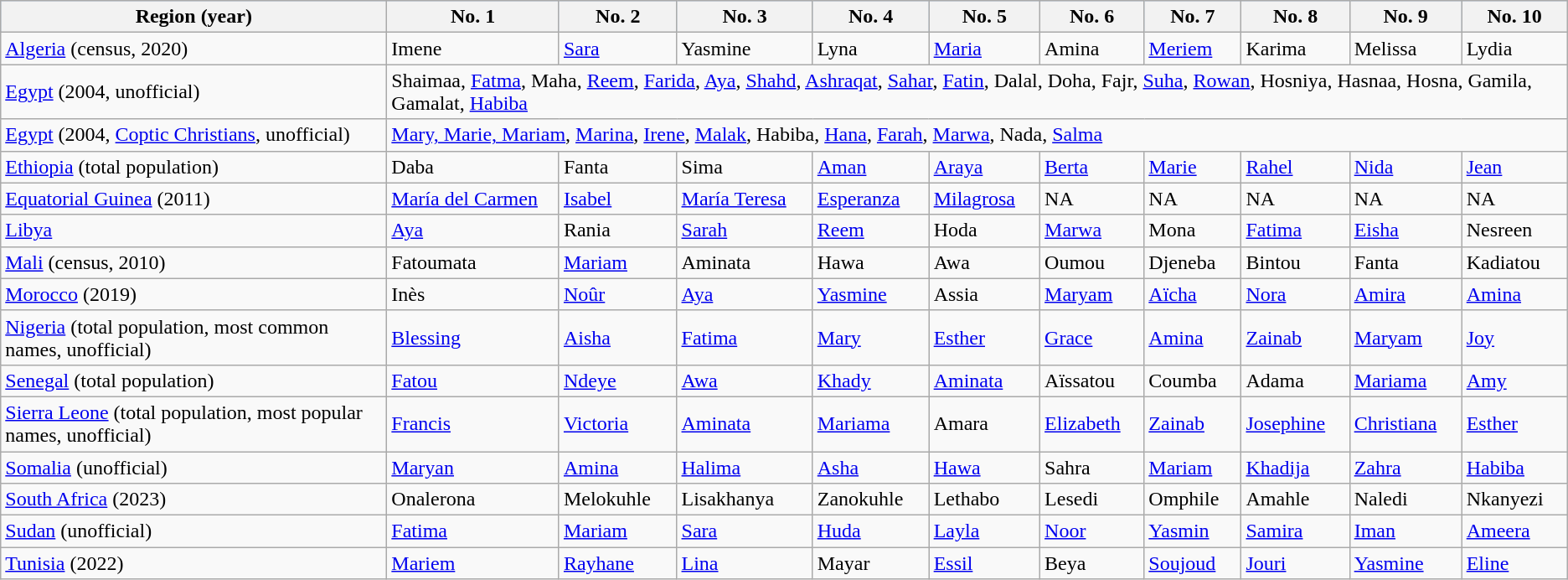<table class="wikitable">
<tr style="background:#a0d0ff;">
<th width=300>Region (year)</th>
<th>No. 1</th>
<th>No. 2</th>
<th>No. 3</th>
<th>No. 4</th>
<th>No. 5</th>
<th>No. 6</th>
<th>No. 7</th>
<th>No. 8</th>
<th>No. 9</th>
<th>No. 10</th>
</tr>
<tr>
<td><a href='#'>Algeria</a> (census, 2020)</td>
<td>Imene</td>
<td><a href='#'>Sara</a></td>
<td>Yasmine</td>
<td>Lyna</td>
<td><a href='#'>Maria</a></td>
<td>Amina</td>
<td><a href='#'>Meriem</a></td>
<td>Karima</td>
<td>Melissa</td>
<td>Lydia</td>
</tr>
<tr>
<td><a href='#'>Egypt</a> (2004, unofficial)</td>
<td colspan=10>Shaimaa, <a href='#'>Fatma</a>, Maha, <a href='#'>Reem</a>, <a href='#'>Farida</a>, <a href='#'>Aya</a>, <a href='#'>Shahd</a>, <a href='#'>Ashraqat</a>, <a href='#'>Sahar</a>, <a href='#'>Fatin</a>, Dalal, Doha, Fajr, <a href='#'>Suha</a>, <a href='#'>Rowan</a>, Hosniya, Hasnaa, Hosna, Gamila, Gamalat, <a href='#'>Habiba</a></td>
</tr>
<tr>
<td><a href='#'>Egypt</a> (2004, <a href='#'>Coptic Christians</a>, unofficial)</td>
<td colspan=10><a href='#'>Mary, Marie, Mariam</a>, <a href='#'>Marina</a>, <a href='#'>Irene</a>, <a href='#'>Malak</a>, Habiba, <a href='#'>Hana</a>, <a href='#'>Farah</a>, <a href='#'>Marwa</a>, Nada, <a href='#'>Salma</a></td>
</tr>
<tr>
<td><a href='#'>Ethiopia</a> (total population)</td>
<td>Daba</td>
<td>Fanta</td>
<td>Sima</td>
<td><a href='#'>Aman</a></td>
<td><a href='#'>Araya</a></td>
<td><a href='#'>Berta</a></td>
<td><a href='#'>Marie</a></td>
<td><a href='#'>Rahel</a></td>
<td><a href='#'>Nida</a></td>
<td><a href='#'>Jean</a></td>
</tr>
<tr>
<td><a href='#'>Equatorial Guinea</a> (2011)</td>
<td><a href='#'>María del Carmen</a></td>
<td><a href='#'>Isabel</a></td>
<td><a href='#'>María Teresa</a></td>
<td><a href='#'>Esperanza</a></td>
<td><a href='#'>Milagrosa</a></td>
<td>NA</td>
<td>NA</td>
<td>NA</td>
<td>NA</td>
<td>NA</td>
</tr>
<tr>
<td><a href='#'>Libya</a></td>
<td><a href='#'>Aya</a></td>
<td>Rania</td>
<td><a href='#'>Sarah</a></td>
<td><a href='#'>Reem</a></td>
<td>Hoda</td>
<td><a href='#'>Marwa</a></td>
<td>Mona</td>
<td><a href='#'>Fatima</a></td>
<td><a href='#'>Eisha</a></td>
<td>Nesreen</td>
</tr>
<tr>
<td><a href='#'>Mali</a> (census, 2010)</td>
<td>Fatoumata</td>
<td><a href='#'>Mariam</a></td>
<td>Aminata</td>
<td>Hawa</td>
<td>Awa</td>
<td>Oumou</td>
<td>Djeneba</td>
<td>Bintou</td>
<td>Fanta</td>
<td>Kadiatou</td>
</tr>
<tr>
<td><a href='#'>Morocco</a> (2019)</td>
<td>Inès</td>
<td><a href='#'>Noûr</a></td>
<td><a href='#'>Aya</a></td>
<td><a href='#'>Yasmine</a></td>
<td>Assia</td>
<td><a href='#'>Maryam</a></td>
<td><a href='#'>Aïcha</a></td>
<td><a href='#'>Nora</a></td>
<td><a href='#'>Amira</a></td>
<td><a href='#'>Amina</a></td>
</tr>
<tr>
<td><a href='#'>Nigeria</a> (total population, most common names, unofficial)</td>
<td><a href='#'>Blessing</a></td>
<td><a href='#'>Aisha</a></td>
<td><a href='#'>Fatima</a></td>
<td><a href='#'>Mary</a></td>
<td><a href='#'>Esther</a></td>
<td><a href='#'>Grace</a></td>
<td><a href='#'>Amina</a></td>
<td><a href='#'>Zainab</a></td>
<td><a href='#'>Maryam</a></td>
<td><a href='#'>Joy</a></td>
</tr>
<tr>
<td><a href='#'>Senegal</a> (total population)</td>
<td><a href='#'>Fatou</a></td>
<td><a href='#'>Ndeye</a></td>
<td><a href='#'>Awa</a></td>
<td><a href='#'>Khady</a></td>
<td><a href='#'>Aminata</a></td>
<td>Aïssatou</td>
<td>Coumba</td>
<td>Adama</td>
<td><a href='#'>Mariama</a></td>
<td><a href='#'>Amy</a></td>
</tr>
<tr>
<td><a href='#'>Sierra Leone</a> (total population, most popular names, unofficial)</td>
<td><a href='#'>Francis</a></td>
<td><a href='#'>Victoria</a></td>
<td><a href='#'>Aminata</a></td>
<td><a href='#'>Mariama</a></td>
<td>Amara</td>
<td><a href='#'>Elizabeth</a></td>
<td><a href='#'>Zainab</a></td>
<td><a href='#'>Josephine</a></td>
<td><a href='#'>Christiana</a></td>
<td><a href='#'>Esther</a></td>
</tr>
<tr>
<td><a href='#'>Somalia</a> (unofficial)</td>
<td><a href='#'>Maryan</a></td>
<td><a href='#'>Amina</a></td>
<td><a href='#'>Halima</a></td>
<td><a href='#'>Asha</a></td>
<td><a href='#'>Hawa</a></td>
<td>Sahra</td>
<td><a href='#'>Mariam</a></td>
<td><a href='#'>Khadija</a></td>
<td><a href='#'>Zahra</a></td>
<td><a href='#'>Habiba</a></td>
</tr>
<tr>
<td><a href='#'>South Africa</a> (2023)</td>
<td>Onalerona</td>
<td>Melokuhle</td>
<td>Lisakhanya</td>
<td>Zanokuhle</td>
<td>Lethabo</td>
<td>Lesedi</td>
<td>Omphile</td>
<td>Amahle</td>
<td>Naledi</td>
<td>Nkanyezi</td>
</tr>
<tr>
<td><a href='#'>Sudan</a> (unofficial)</td>
<td><a href='#'>Fatima</a></td>
<td><a href='#'>Mariam</a></td>
<td><a href='#'>Sara</a></td>
<td><a href='#'>Huda</a></td>
<td><a href='#'>Layla</a></td>
<td><a href='#'>Noor</a></td>
<td><a href='#'>Yasmin</a></td>
<td><a href='#'>Samira</a></td>
<td><a href='#'>Iman</a></td>
<td><a href='#'>Ameera</a></td>
</tr>
<tr>
<td><a href='#'>Tunisia</a> (2022)</td>
<td><a href='#'>Mariem</a></td>
<td><a href='#'>Rayhane</a></td>
<td><a href='#'>Lina</a></td>
<td>Mayar</td>
<td><a href='#'>Essil</a></td>
<td>Beya</td>
<td><a href='#'>Soujoud</a></td>
<td><a href='#'>Jouri</a></td>
<td><a href='#'>Yasmine</a></td>
<td><a href='#'>Eline</a></td>
</tr>
</table>
